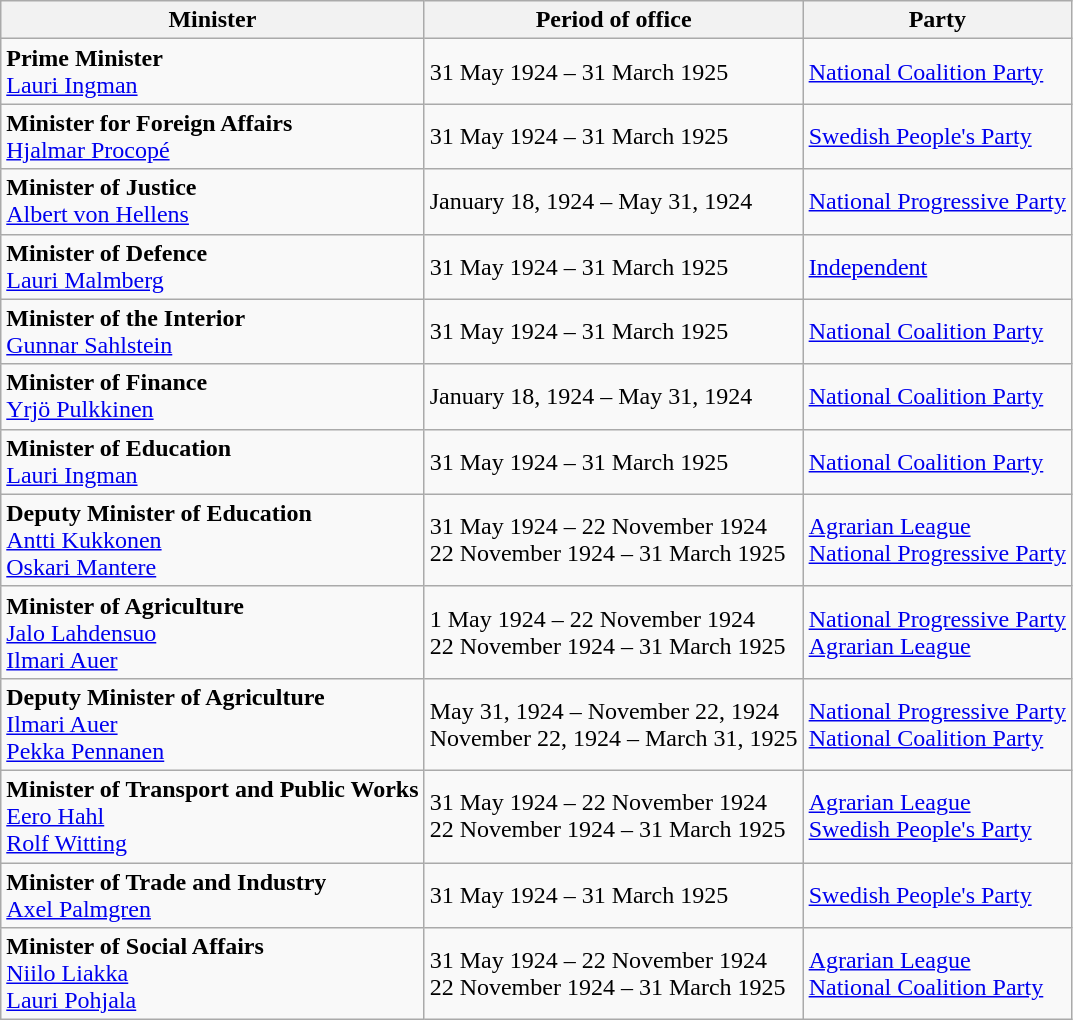<table class="wikitable">
<tr>
<th>Minister</th>
<th>Period of office</th>
<th>Party</th>
</tr>
<tr>
<td><strong>Prime Minister</strong><br><a href='#'>Lauri Ingman</a></td>
<td>31 May 1924 – 31 March 1925</td>
<td><a href='#'>National Coalition Party</a></td>
</tr>
<tr>
<td><strong>Minister for Foreign Affairs </strong><br><a href='#'>Hjalmar Procopé</a></td>
<td>31 May 1924 – 31 March 1925</td>
<td><a href='#'>Swedish People's Party</a></td>
</tr>
<tr>
<td><strong>Minister of Justice</strong><br><a href='#'>Albert von Hellens</a></td>
<td>January 18, 1924 – May 31, 1924</td>
<td><a href='#'>National Progressive Party</a></td>
</tr>
<tr>
<td><strong>Minister of Defence</strong><br><a href='#'>Lauri Malmberg</a></td>
<td>31 May 1924 – 31 March 1925</td>
<td><a href='#'>Independent</a></td>
</tr>
<tr>
<td><strong>Minister of the Interior</strong><br><a href='#'>Gunnar Sahlstein</a></td>
<td>31 May 1924 – 31 March 1925</td>
<td><a href='#'>National Coalition Party</a></td>
</tr>
<tr>
<td><strong>Minister of Finance</strong><br><a href='#'>Yrjö Pulkkinen</a></td>
<td>January 18, 1924 – May 31, 1924</td>
<td><a href='#'>National Coalition Party</a></td>
</tr>
<tr>
<td><strong>Minister of Education</strong><br><a href='#'>Lauri Ingman</a></td>
<td>31 May 1924 – 31 March 1925</td>
<td><a href='#'>National Coalition Party</a></td>
</tr>
<tr>
<td><strong>Deputy Minister of Education</strong><br><a href='#'>Antti Kukkonen</a><br><a href='#'>Oskari Mantere</a></td>
<td>31 May 1924 – 22 November 1924<br>22 November 1924 – 31 March 1925</td>
<td><a href='#'>Agrarian League</a><br><a href='#'>National Progressive Party</a></td>
</tr>
<tr>
<td><strong>Minister of Agriculture</strong><br><a href='#'>Jalo Lahdensuo</a><br><a href='#'>Ilmari Auer</a></td>
<td>1 May 1924 – 22 November 1924<br>22 November 1924 – 31 March 1925</td>
<td><a href='#'>National Progressive Party</a><br><a href='#'>Agrarian League</a></td>
</tr>
<tr>
<td><strong>Deputy Minister of Agriculture</strong><br><a href='#'>Ilmari Auer</a><br><a href='#'>Pekka Pennanen</a></td>
<td>May 31, 1924 – November 22, 1924<br>November 22, 1924 – March 31, 1925</td>
<td><a href='#'>National Progressive Party</a><br><a href='#'>National Coalition Party</a></td>
</tr>
<tr>
<td><strong>Minister of Transport and Public Works</strong><br><a href='#'>Eero Hahl</a><br><a href='#'>Rolf Witting</a></td>
<td>31 May 1924 – 22 November 1924<br>22 November 1924 – 31 March 1925</td>
<td><a href='#'>Agrarian League</a><br><a href='#'>Swedish People's Party</a></td>
</tr>
<tr>
<td><strong>Minister of Trade and Industry</strong><br><a href='#'>Axel Palmgren</a></td>
<td>31 May 1924 – 31 March 1925</td>
<td><a href='#'>Swedish People's Party</a></td>
</tr>
<tr>
<td><strong>Minister of Social Affairs</strong><br><a href='#'>Niilo Liakka</a><br><a href='#'>Lauri Pohjala</a></td>
<td>31 May 1924 – 22 November 1924<br>22 November 1924 – 31 March 1925</td>
<td><a href='#'>Agrarian League</a><br><a href='#'>National Coalition Party</a></td>
</tr>
</table>
